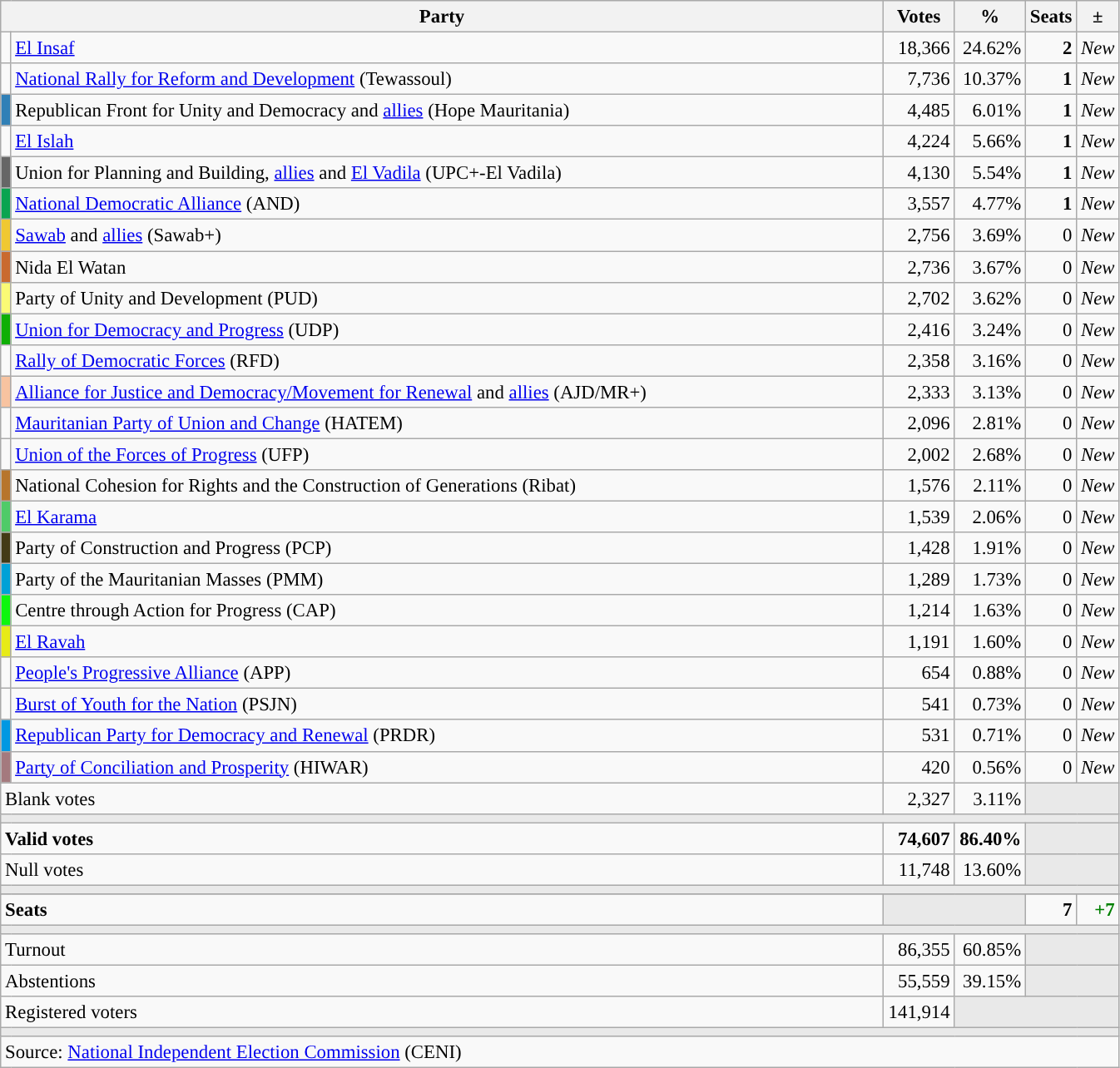<table class="wikitable" style="text-align:right;font-size:95%;">
<tr>
<th width="700" colspan="2">Party</th>
<th width="50">Votes</th>
<th width="50">%</th>
<th width="25">Seats</th>
<th width="20">±</th>
</tr>
<tr>
<td width="1" style="color:inherit;background:"></td>
<td style="text-align:left;"><a href='#'>El Insaf</a></td>
<td>18,366</td>
<td>24.62%</td>
<td><strong>2</strong></td>
<td><em>New</em></td>
</tr>
<tr>
<td width="1" style="color:inherit;background:"></td>
<td style="text-align:left;"><a href='#'>National Rally for Reform and Development</a> (Tewassoul)</td>
<td>7,736</td>
<td>10.37%</td>
<td><strong>1</strong></td>
<td><em>New</em></td>
</tr>
<tr>
<td width="1" style="color:inherit;background:#3080B7;"></td>
<td style="text-align:left;">Republican Front for Unity and Democracy and <a href='#'>allies</a> (Hope Mauritania)</td>
<td>4,485</td>
<td>6.01%</td>
<td><strong>1</strong></td>
<td><em>New</em></td>
</tr>
<tr>
<td width="1" style="color:inherit;background:"></td>
<td style="text-align:left;"><a href='#'>El Islah</a></td>
<td>4,224</td>
<td>5.66%</td>
<td><strong>1</strong></td>
<td><em>New</em></td>
</tr>
<tr>
<td width="1" style="color:inherit;background:#666666;"></td>
<td style="text-align:left;">Union for Planning and Building, <a href='#'>allies</a> and <a href='#'>El Vadila</a> (UPC+-El Vadila)</td>
<td>4,130</td>
<td>5.54%</td>
<td><strong>1</strong></td>
<td><em>New</em></td>
</tr>
<tr>
<td width="1" style="color:inherit;background:#0AA450;"></td>
<td style="text-align:left;"><a href='#'>National Democratic Alliance</a> (AND)</td>
<td>3,557</td>
<td>4.77%</td>
<td><strong>1</strong></td>
<td><em>New</em></td>
</tr>
<tr>
<td width="1" style="color:inherit;background:#F0C832;"></td>
<td style="text-align:left;"><a href='#'>Sawab</a> and <a href='#'>allies</a> (Sawab+)</td>
<td>2,756</td>
<td>3.69%</td>
<td>0</td>
<td><em>New</em></td>
</tr>
<tr>
<td width="1" style="color:inherit;background:#C96A2F;"></td>
<td style="text-align:left;">Nida El Watan</td>
<td>2,736</td>
<td>3.67%</td>
<td>0</td>
<td><em>New</em></td>
</tr>
<tr>
<td width="1" style="color:inherit;background:#FAFA75;"></td>
<td style="text-align:left;">Party of Unity and Development (PUD)</td>
<td>2,702</td>
<td>3.62%</td>
<td>0</td>
<td><em>New</em></td>
</tr>
<tr>
<td width="1" style="color:inherit;background:#0FAF05;"></td>
<td style="text-align:left;"><a href='#'>Union for Democracy and Progress</a> (UDP)</td>
<td>2,416</td>
<td>3.24%</td>
<td>0</td>
<td><em>New</em></td>
</tr>
<tr>
<td width="1" style="color:inherit;background:"></td>
<td style="text-align:left;"><a href='#'>Rally of Democratic Forces</a> (RFD)</td>
<td>2,358</td>
<td>3.16%</td>
<td>0</td>
<td><em>New</em></td>
</tr>
<tr>
<td width="1" style="color:inherit;background:#F8C3A0;"></td>
<td style="text-align:left;"><a href='#'>Alliance for Justice and Democracy/Movement for Renewal</a> and <a href='#'>allies</a> (AJD/MR+)</td>
<td>2,333</td>
<td>3.13%</td>
<td>0</td>
<td><em>New</em></td>
</tr>
<tr>
<td width="1" style="color:inherit;background:"></td>
<td style="text-align:left;"><a href='#'>Mauritanian Party of Union and Change</a> (HATEM)</td>
<td>2,096</td>
<td>2.81%</td>
<td>0</td>
<td><em>New</em></td>
</tr>
<tr>
<td width="1" style="color:inherit;background:"></td>
<td style="text-align:left;"><a href='#'>Union of the Forces of Progress</a> (UFP)</td>
<td>2,002</td>
<td>2.68%</td>
<td>0</td>
<td><em>New</em></td>
</tr>
<tr>
<td width="1" style="color:inherit;background:#B7752C;"></td>
<td style="text-align:left;">National Cohesion for Rights and the Construction of Generations (Ribat)</td>
<td>1,576</td>
<td>2.11%</td>
<td>0</td>
<td><em>New</em></td>
</tr>
<tr>
<td width="1" style="color:inherit;background:#4FCB68;"></td>
<td style="text-align:left;"><a href='#'>El Karama</a></td>
<td>1,539</td>
<td>2.06%</td>
<td>0</td>
<td><em>New</em></td>
</tr>
<tr>
<td width="1" style="color:inherit;background:#433A16;"></td>
<td style="text-align:left;">Party of Construction and Progress (PCP)</td>
<td>1,428</td>
<td>1.91%</td>
<td>0</td>
<td><em>New</em></td>
</tr>
<tr>
<td width="1" style="color:inherit;background:#00A1D7;"></td>
<td style="text-align:left;">Party of the Mauritanian Masses (PMM)</td>
<td>1,289</td>
<td>1.73%</td>
<td>0</td>
<td><em>New</em></td>
</tr>
<tr>
<td width="1" style="color:inherit;background:#0EF70E;"></td>
<td style="text-align:left;">Centre through Action for Progress (CAP)</td>
<td>1,214</td>
<td>1.63%</td>
<td>0</td>
<td><em>New</em></td>
</tr>
<tr>
<td width="1" style="color:inherit;background:#E7EB16;"></td>
<td style="text-align:left;"><a href='#'>El Ravah</a></td>
<td>1,191</td>
<td>1.60%</td>
<td>0</td>
<td><em>New</em></td>
</tr>
<tr>
<td width="1" style="color:inherit;background:"></td>
<td style="text-align:left;"><a href='#'>People's Progressive Alliance</a> (APP)</td>
<td>654</td>
<td>0.88%</td>
<td>0</td>
<td><em>New</em></td>
</tr>
<tr>
<td width="1" style="color:inherit;background:"></td>
<td style="text-align:left;"><a href='#'>Burst of Youth for the Nation</a> (PSJN)</td>
<td>541</td>
<td>0.73%</td>
<td>0</td>
<td><em>New</em></td>
</tr>
<tr>
<td width="1" style="color:inherit;background:#0198E2;"></td>
<td style="text-align:left;"><a href='#'>Republican Party for Democracy and Renewal</a> (PRDR)</td>
<td>531</td>
<td>0.71%</td>
<td>0</td>
<td><em>New</em></td>
</tr>
<tr>
<td width="1" style="color:inherit;background:#A47A7E;"></td>
<td style="text-align:left;"><a href='#'>Party of Conciliation and Prosperity</a> (HIWAR)</td>
<td>420</td>
<td>0.56%</td>
<td>0</td>
<td><em>New</em></td>
</tr>
<tr>
<td colspan="2" style="text-align:left;">Blank votes</td>
<td>2,327</td>
<td>3.11%</td>
<td colspan="2" style="background:#E9E9E9;"></td>
</tr>
<tr>
<td colspan="6" style="background:#E9E9E9;"></td>
</tr>
<tr style="font-weight:bold;">
<td colspan="2" style="text-align:left;">Valid votes</td>
<td>74,607</td>
<td>86.40%</td>
<td colspan="2" style="background:#E9E9E9;"></td>
</tr>
<tr>
<td colspan="2" style="text-align:left;">Null votes</td>
<td>11,748</td>
<td>13.60%</td>
<td colspan="2" style="background:#E9E9E9;"></td>
</tr>
<tr>
<td colspan="6" style="background:#E9E9E9;"></td>
</tr>
<tr>
</tr>
<tr style="font-weight:bold;">
<td colspan="2" style="text-align:left;">Seats</td>
<td colspan="2" style="background:#E9E9E9;"></td>
<td>7</td>
<td style="color:green;">+7</td>
</tr>
<tr>
<td colspan="6" style="background:#E9E9E9;"></td>
</tr>
<tr>
<td colspan="2" style="text-align:left;">Turnout</td>
<td>86,355</td>
<td>60.85%</td>
<td colspan="2" style="background:#E9E9E9;"></td>
</tr>
<tr>
<td colspan="2" style="text-align:left;">Abstentions</td>
<td>55,559</td>
<td>39.15%</td>
<td colspan="2" style="background:#E9E9E9;"></td>
</tr>
<tr>
<td colspan="2" style="text-align:left;">Registered voters</td>
<td>141,914</td>
<td colspan="3" style="background:#E9E9E9;"></td>
</tr>
<tr>
<td colspan="6" style="background:#E9E9E9;"></td>
</tr>
<tr>
<td colspan="6" style="text-align:left;">Source: <a href='#'>National Independent Election Commission</a> (CENI)</td>
</tr>
</table>
